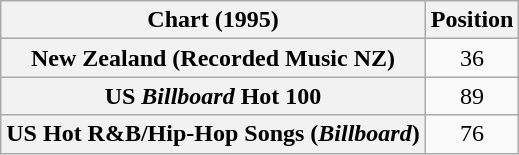<table class="wikitable sortable plainrowheaders">
<tr>
<th>Chart (1995)</th>
<th>Position</th>
</tr>
<tr>
<th scope="row">New Zealand (Recorded Music NZ)</th>
<td align="center">36</td>
</tr>
<tr>
<th scope="row">US <em>Billboard</em> Hot 100</th>
<td align="center">89</td>
</tr>
<tr>
<th scope="row">US Hot R&B/Hip-Hop Songs (<em>Billboard</em>)</th>
<td align="center">76</td>
</tr>
</table>
